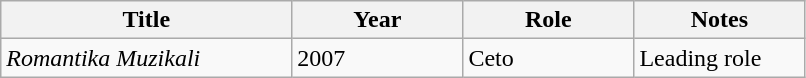<table class="wikitable">
<tr>
<th scope="col" style="width:140pt;">Title</th>
<th scope="col" style="width:80pt;">Year</th>
<th scope="col" style="width:80pt;">Role</th>
<th scope="col" style="width:80pt;">Notes</th>
</tr>
<tr>
<td><em>Romantika Muzikali</em></td>
<td>2007</td>
<td>Ceto</td>
<td>Leading role</td>
</tr>
</table>
